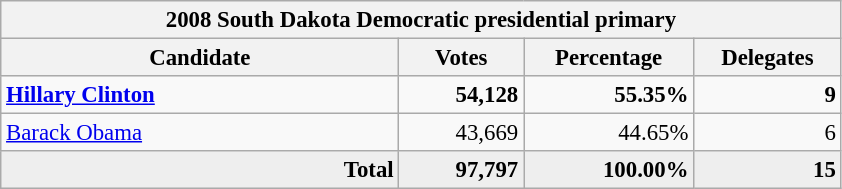<table class="wikitable" style="font-size: 95%; text-align:right;">
<tr>
<th colspan="4">2008 South Dakota Democratic presidential primary</th>
</tr>
<tr>
<th style="width: 17em">Candidate</th>
<th style="width: 5em">Votes</th>
<th style="width: 7em">Percentage</th>
<th style="width: 6em">Delegates</th>
</tr>
<tr>
<td align="left"><strong><a href='#'>Hillary Clinton</a></strong></td>
<td><strong>54,128</strong></td>
<td><strong>55.35%</strong></td>
<td><strong>9</strong></td>
</tr>
<tr>
<td align="left"><a href='#'>Barack Obama</a></td>
<td>43,669</td>
<td>44.65%</td>
<td>6</td>
</tr>
<tr bgcolor="#EEEEEE">
<td><strong>Total</strong></td>
<td><strong>97,797</strong></td>
<td><strong>100.00%</strong></td>
<td><strong>15</strong></td>
</tr>
</table>
